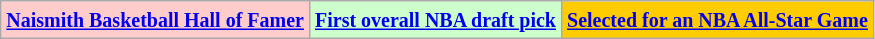<table class="wikitable">
<tr>
<td bgcolor="#FFCCCC"><small><strong><a href='#'>Naismith Basketball Hall of Famer</a></strong></small></td>
<td bgcolor="#CCFFCC"><small><strong><a href='#'>First overall NBA draft pick</a></strong></small></td>
<td bgcolor="FFCC00"><small><strong><a href='#'>Selected for an NBA All-Star Game</a></strong></small></td>
</tr>
</table>
